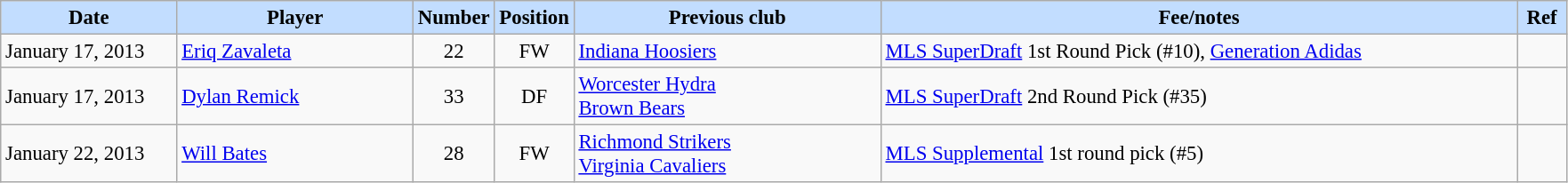<table class="wikitable" style="text-align:left; font-size:95%;">
<tr>
<th style="background:#c2ddff; width:125px;">Date</th>
<th style="background:#c2ddff; width:170px;">Player</th>
<th style="background:#c2ddff; width:50px;">Number</th>
<th style="background:#c2ddff; width:50px;">Position</th>
<th style="background:#c2ddff; width:223px;">Previous club</th>
<th style="background:#c2ddff; width:470px;">Fee/notes</th>
<th style="background:#c2ddff; width:30px;">Ref</th>
</tr>
<tr>
<td>January 17, 2013</td>
<td> <a href='#'>Eriq Zavaleta</a></td>
<td align=center>22</td>
<td align=center>FW</td>
<td> <a href='#'>Indiana Hoosiers</a></td>
<td><a href='#'>MLS SuperDraft</a> 1st Round Pick (#10), <a href='#'>Generation Adidas</a></td>
<td></td>
</tr>
<tr>
<td>January 17, 2013</td>
<td> <a href='#'>Dylan Remick</a></td>
<td align=center>33</td>
<td align=center>DF</td>
<td> <a href='#'>Worcester Hydra</a><br> <a href='#'>Brown Bears</a></td>
<td><a href='#'>MLS SuperDraft</a> 2nd Round Pick (#35)</td>
<td></td>
</tr>
<tr>
<td>January 22, 2013</td>
<td> <a href='#'>Will Bates</a></td>
<td align=center>28</td>
<td align=center>FW</td>
<td> <a href='#'>Richmond Strikers</a><br> <a href='#'>Virginia Cavaliers</a></td>
<td><a href='#'>MLS Supplemental</a> 1st round pick (#5)</td>
<td></td>
</tr>
</table>
